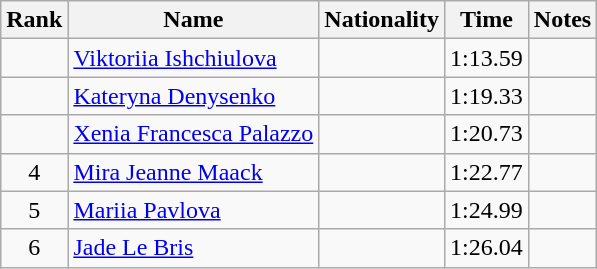<table class="wikitable sortable" style="text-align:center">
<tr>
<th>Rank</th>
<th>Name</th>
<th>Nationality</th>
<th>Time</th>
<th>Notes</th>
</tr>
<tr>
<td></td>
<td align=left><a href='#'>Viktoriia Ishchiulova</a></td>
<td align=left></td>
<td>1:13.59</td>
<td></td>
</tr>
<tr>
<td></td>
<td align=left><a href='#'>Kateryna Denysenko</a></td>
<td align=left></td>
<td>1:19.33</td>
<td></td>
</tr>
<tr>
<td></td>
<td align=left><a href='#'>Xenia Francesca Palazzo</a></td>
<td align=left></td>
<td>1:20.73</td>
<td></td>
</tr>
<tr>
<td>4</td>
<td align=left><a href='#'>Mira Jeanne Maack</a></td>
<td align=left></td>
<td>1:22.77</td>
<td></td>
</tr>
<tr>
<td>5</td>
<td align=left><a href='#'>Mariia Pavlova</a></td>
<td align=left></td>
<td>1:24.99</td>
<td></td>
</tr>
<tr>
<td>6</td>
<td align=left><a href='#'>Jade Le Bris</a></td>
<td align=left></td>
<td>1:26.04</td>
<td></td>
</tr>
</table>
